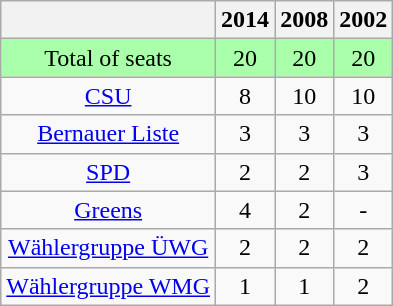<table class="wikitable zebra sortable" style="text-align:center">
<tr>
<th class="unsortable"></th>
<th>2014</th>
<th>2008</th>
<th>2002</th>
</tr>
<tr style="background:#AAFFAA">
<td>Total of seats</td>
<td>20</td>
<td>20</td>
<td>20</td>
</tr>
<tr>
<td><a href='#'>CSU</a></td>
<td>8</td>
<td>10</td>
<td>10</td>
</tr>
<tr>
<td><a href='#'>Bernauer Liste</a></td>
<td>3</td>
<td>3</td>
<td>3</td>
</tr>
<tr>
<td><a href='#'>SPD</a></td>
<td>2</td>
<td>2</td>
<td>3</td>
</tr>
<tr>
<td><a href='#'>Greens</a></td>
<td>4</td>
<td>2</td>
<td>-</td>
</tr>
<tr>
<td><a href='#'>Wählergruppe ÜWG</a></td>
<td>2</td>
<td>2</td>
<td>2</td>
</tr>
<tr>
<td><a href='#'>Wählergruppe WMG</a></td>
<td>1</td>
<td>1</td>
<td>2</td>
</tr>
</table>
